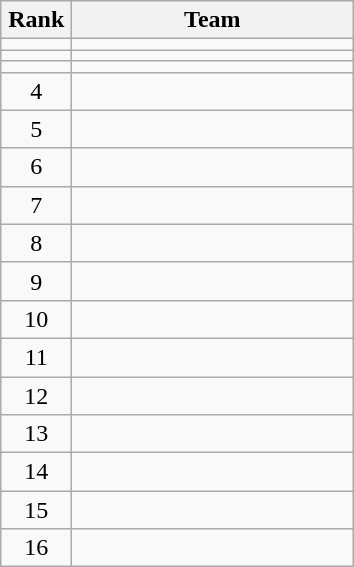<table class="wikitable" style="text-align: center;">
<tr>
<th width=40>Rank</th>
<th width=180>Team</th>
</tr>
<tr align=center>
<td></td>
<td style="text-align:left;"></td>
</tr>
<tr align=center>
<td></td>
<td style="text-align:left;"></td>
</tr>
<tr align=center>
<td></td>
<td style="text-align:left;"></td>
</tr>
<tr align=center>
<td>4</td>
<td style="text-align:left;"></td>
</tr>
<tr align=center>
<td>5</td>
<td style="text-align:left;"></td>
</tr>
<tr align=center>
<td>6</td>
<td style="text-align:left;"></td>
</tr>
<tr align=center>
<td>7</td>
<td style="text-align:left;"></td>
</tr>
<tr align=center>
<td>8</td>
<td style="text-align:left;"></td>
</tr>
<tr align=center>
<td>9</td>
<td style="text-align:left;"></td>
</tr>
<tr align=center>
<td>10</td>
<td style="text-align:left;"></td>
</tr>
<tr align=center>
<td>11</td>
<td style="text-align:left;"></td>
</tr>
<tr align=center>
<td>12</td>
<td style="text-align:left;"></td>
</tr>
<tr align=center>
<td>13</td>
<td style="text-align:left;"></td>
</tr>
<tr align=center>
<td>14</td>
<td style="text-align:left;"></td>
</tr>
<tr align=center>
<td>15</td>
<td style="text-align:left;"></td>
</tr>
<tr align=center>
<td>16</td>
<td style="text-align:left;"></td>
</tr>
</table>
